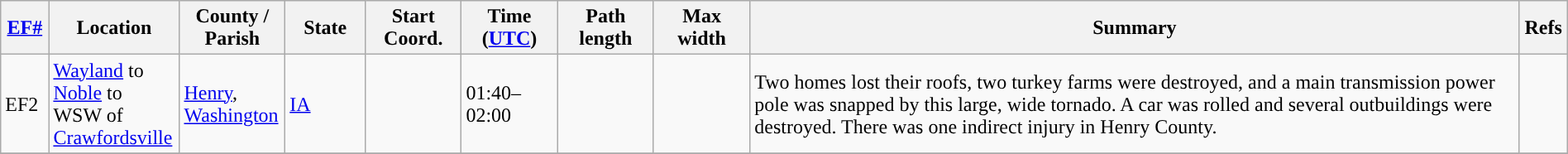<table class="wikitable sortable" style="width:100%;">
<tr>
<th scope="col"  style="width:3%; text-align:center;"><a href='#'>EF#</a></th>
<th scope="col"  style="width:7%; text-align:center;" class="unsortable">Location</th>
<th scope="col"  style="width:6%; text-align:center;" class="unsortable">County / Parish</th>
<th scope="col"  style="width:5%; text-align:center;">State</th>
<th scope="col"  style="width:6%; text-align:center;">Start Coord.</th>
<th scope="col"  style="width:6%; text-align:center;">Time (<a href='#'>UTC</a>)</th>
<th scope="col"  style="width:6%; text-align:center;">Path length</th>
<th scope="col"  style="width:6%; text-align:center;">Max width</th>
<th scope="col" class="unsortable" style="width:48%; text-align:center;">Summary</th>
<th scope="col" class="unsortable" style="width:3%; text-align:center;">Refs</th>
</tr>
<tr>
<td>EF2</td>
<td><a href='#'>Wayland</a> to <a href='#'>Noble</a> to WSW of <a href='#'>Crawfordsville</a></td>
<td><a href='#'>Henry</a>, <a href='#'>Washington</a></td>
<td><a href='#'>IA</a></td>
<td></td>
<td>01:40–02:00</td>
<td></td>
<td></td>
<td>Two homes lost their roofs, two turkey farms were destroyed, and a main transmission power pole was snapped by this large,  wide tornado. A car was rolled and several outbuildings were destroyed. There was one indirect injury in Henry County.</td>
<td></td>
</tr>
<tr>
</tr>
</table>
